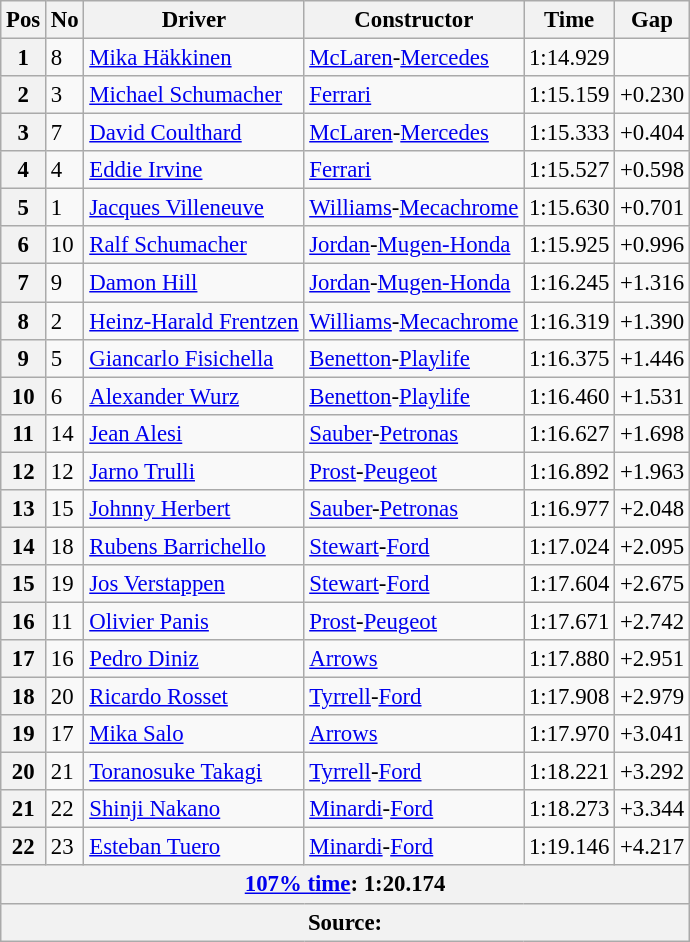<table class="wikitable sortable" style="font-size: 95%;">
<tr>
<th>Pos</th>
<th>No</th>
<th>Driver</th>
<th>Constructor</th>
<th>Time</th>
<th>Gap</th>
</tr>
<tr>
<th>1</th>
<td>8</td>
<td> <a href='#'>Mika Häkkinen</a></td>
<td><a href='#'>McLaren</a>-<a href='#'>Mercedes</a></td>
<td>1:14.929</td>
<td></td>
</tr>
<tr>
<th>2</th>
<td>3</td>
<td> <a href='#'>Michael Schumacher</a></td>
<td><a href='#'>Ferrari</a></td>
<td>1:15.159</td>
<td>+0.230</td>
</tr>
<tr>
<th>3</th>
<td>7</td>
<td> <a href='#'>David Coulthard</a></td>
<td><a href='#'>McLaren</a>-<a href='#'>Mercedes</a></td>
<td>1:15.333</td>
<td>+0.404</td>
</tr>
<tr>
<th>4</th>
<td>4</td>
<td> <a href='#'>Eddie Irvine</a></td>
<td><a href='#'>Ferrari</a></td>
<td>1:15.527</td>
<td>+0.598</td>
</tr>
<tr>
<th>5</th>
<td>1</td>
<td> <a href='#'>Jacques Villeneuve</a></td>
<td><a href='#'>Williams</a>-<a href='#'>Mecachrome</a></td>
<td>1:15.630</td>
<td>+0.701</td>
</tr>
<tr>
<th>6</th>
<td>10</td>
<td> <a href='#'>Ralf Schumacher</a></td>
<td><a href='#'>Jordan</a>-<a href='#'>Mugen-Honda</a></td>
<td>1:15.925</td>
<td>+0.996</td>
</tr>
<tr>
<th>7</th>
<td>9</td>
<td> <a href='#'>Damon Hill</a></td>
<td><a href='#'>Jordan</a>-<a href='#'>Mugen-Honda</a></td>
<td>1:16.245</td>
<td>+1.316</td>
</tr>
<tr>
<th>8</th>
<td>2</td>
<td> <a href='#'>Heinz-Harald Frentzen</a></td>
<td><a href='#'>Williams</a>-<a href='#'>Mecachrome</a></td>
<td>1:16.319</td>
<td>+1.390</td>
</tr>
<tr>
<th>9</th>
<td>5</td>
<td> <a href='#'>Giancarlo Fisichella</a></td>
<td><a href='#'>Benetton</a>-<a href='#'>Playlife</a></td>
<td>1:16.375</td>
<td>+1.446</td>
</tr>
<tr>
<th>10</th>
<td>6</td>
<td> <a href='#'>Alexander Wurz</a></td>
<td><a href='#'>Benetton</a>-<a href='#'>Playlife</a></td>
<td>1:16.460</td>
<td>+1.531</td>
</tr>
<tr>
<th>11</th>
<td>14</td>
<td> <a href='#'>Jean Alesi</a></td>
<td><a href='#'>Sauber</a>-<a href='#'>Petronas</a></td>
<td>1:16.627</td>
<td>+1.698</td>
</tr>
<tr>
<th>12</th>
<td>12</td>
<td> <a href='#'>Jarno Trulli</a></td>
<td><a href='#'>Prost</a>-<a href='#'>Peugeot</a></td>
<td>1:16.892</td>
<td>+1.963</td>
</tr>
<tr>
<th>13</th>
<td>15</td>
<td> <a href='#'>Johnny Herbert</a></td>
<td><a href='#'>Sauber</a>-<a href='#'>Petronas</a></td>
<td>1:16.977</td>
<td>+2.048</td>
</tr>
<tr>
<th>14</th>
<td>18</td>
<td> <a href='#'>Rubens Barrichello</a></td>
<td><a href='#'>Stewart</a>-<a href='#'>Ford</a></td>
<td>1:17.024</td>
<td>+2.095</td>
</tr>
<tr>
<th>15</th>
<td>19</td>
<td> <a href='#'>Jos Verstappen</a></td>
<td><a href='#'>Stewart</a>-<a href='#'>Ford</a></td>
<td>1:17.604</td>
<td>+2.675</td>
</tr>
<tr>
<th>16</th>
<td>11</td>
<td> <a href='#'>Olivier Panis</a></td>
<td><a href='#'>Prost</a>-<a href='#'>Peugeot</a></td>
<td>1:17.671</td>
<td>+2.742</td>
</tr>
<tr>
<th>17</th>
<td>16</td>
<td> <a href='#'>Pedro Diniz</a></td>
<td><a href='#'>Arrows</a></td>
<td>1:17.880</td>
<td>+2.951</td>
</tr>
<tr>
<th>18</th>
<td>20</td>
<td> <a href='#'>Ricardo Rosset</a></td>
<td><a href='#'>Tyrrell</a>-<a href='#'>Ford</a></td>
<td>1:17.908</td>
<td>+2.979</td>
</tr>
<tr>
<th>19</th>
<td>17</td>
<td> <a href='#'>Mika Salo</a></td>
<td><a href='#'>Arrows</a></td>
<td>1:17.970</td>
<td>+3.041</td>
</tr>
<tr>
<th>20</th>
<td>21</td>
<td> <a href='#'>Toranosuke Takagi</a></td>
<td><a href='#'>Tyrrell</a>-<a href='#'>Ford</a></td>
<td>1:18.221</td>
<td>+3.292</td>
</tr>
<tr>
<th>21</th>
<td>22</td>
<td> <a href='#'>Shinji Nakano</a></td>
<td><a href='#'>Minardi</a>-<a href='#'>Ford</a></td>
<td>1:18.273</td>
<td>+3.344</td>
</tr>
<tr>
<th>22</th>
<td>23</td>
<td> <a href='#'>Esteban Tuero</a></td>
<td><a href='#'>Minardi</a>-<a href='#'>Ford</a></td>
<td>1:19.146</td>
<td>+4.217</td>
</tr>
<tr>
<th colspan="6"><a href='#'>107% time</a>: 1:20.174</th>
</tr>
<tr>
<th colspan="6">Source:</th>
</tr>
</table>
